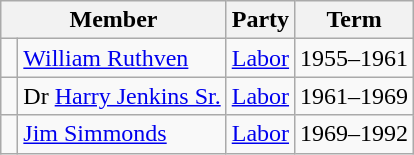<table class="wikitable">
<tr>
<th colspan="2">Member</th>
<th>Party</th>
<th>Term</th>
</tr>
<tr>
<td> </td>
<td><a href='#'>William Ruthven</a></td>
<td><a href='#'>Labor</a></td>
<td>1955–1961</td>
</tr>
<tr>
<td> </td>
<td>Dr <a href='#'>Harry Jenkins Sr.</a></td>
<td><a href='#'>Labor</a></td>
<td>1961–1969</td>
</tr>
<tr>
<td> </td>
<td><a href='#'>Jim Simmonds</a></td>
<td><a href='#'>Labor</a></td>
<td>1969–1992</td>
</tr>
</table>
